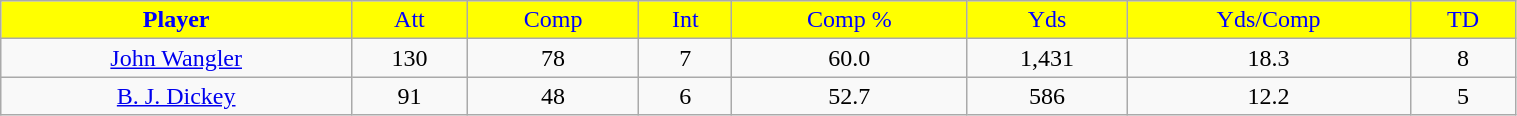<table class="wikitable" style="width:80%;">
<tr style="text-align:center; background:yellow; color:blue;">
<td><strong>Player</strong></td>
<td>Att</td>
<td>Comp</td>
<td>Int</td>
<td>Comp %</td>
<td>Yds</td>
<td>Yds/Comp</td>
<td>TD</td>
</tr>
<tr style="text-align:center;" bgcolor="">
<td><a href='#'>John Wangler</a></td>
<td>130</td>
<td>78</td>
<td>7</td>
<td>60.0</td>
<td>1,431</td>
<td>18.3</td>
<td>8</td>
</tr>
<tr style="text-align:center;" bgcolor="">
<td><a href='#'>B. J. Dickey</a></td>
<td>91</td>
<td>48</td>
<td>6</td>
<td>52.7</td>
<td>586</td>
<td>12.2</td>
<td>5</td>
</tr>
</table>
